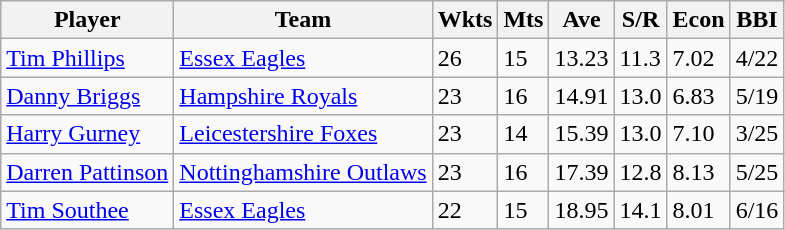<table class="wikitable">
<tr>
<th>Player</th>
<th>Team</th>
<th>Wkts</th>
<th>Mts</th>
<th>Ave</th>
<th>S/R</th>
<th>Econ</th>
<th>BBI</th>
</tr>
<tr>
<td><a href='#'>Tim Phillips</a></td>
<td><a href='#'>Essex Eagles</a></td>
<td>26</td>
<td>15</td>
<td>13.23</td>
<td>11.3</td>
<td>7.02</td>
<td>4/22</td>
</tr>
<tr>
<td><a href='#'>Danny Briggs</a></td>
<td><a href='#'>Hampshire Royals</a></td>
<td>23</td>
<td>16</td>
<td>14.91</td>
<td>13.0</td>
<td>6.83</td>
<td>5/19</td>
</tr>
<tr>
<td><a href='#'>Harry Gurney</a></td>
<td><a href='#'>Leicestershire Foxes</a></td>
<td>23</td>
<td>14</td>
<td>15.39</td>
<td>13.0</td>
<td>7.10</td>
<td>3/25</td>
</tr>
<tr>
<td><a href='#'>Darren Pattinson</a></td>
<td><a href='#'>Nottinghamshire Outlaws</a></td>
<td>23</td>
<td>16</td>
<td>17.39</td>
<td>12.8</td>
<td>8.13</td>
<td>5/25</td>
</tr>
<tr>
<td><a href='#'>Tim Southee</a></td>
<td><a href='#'>Essex Eagles</a></td>
<td>22</td>
<td>15</td>
<td>18.95</td>
<td>14.1</td>
<td>8.01</td>
<td>6/16</td>
</tr>
</table>
